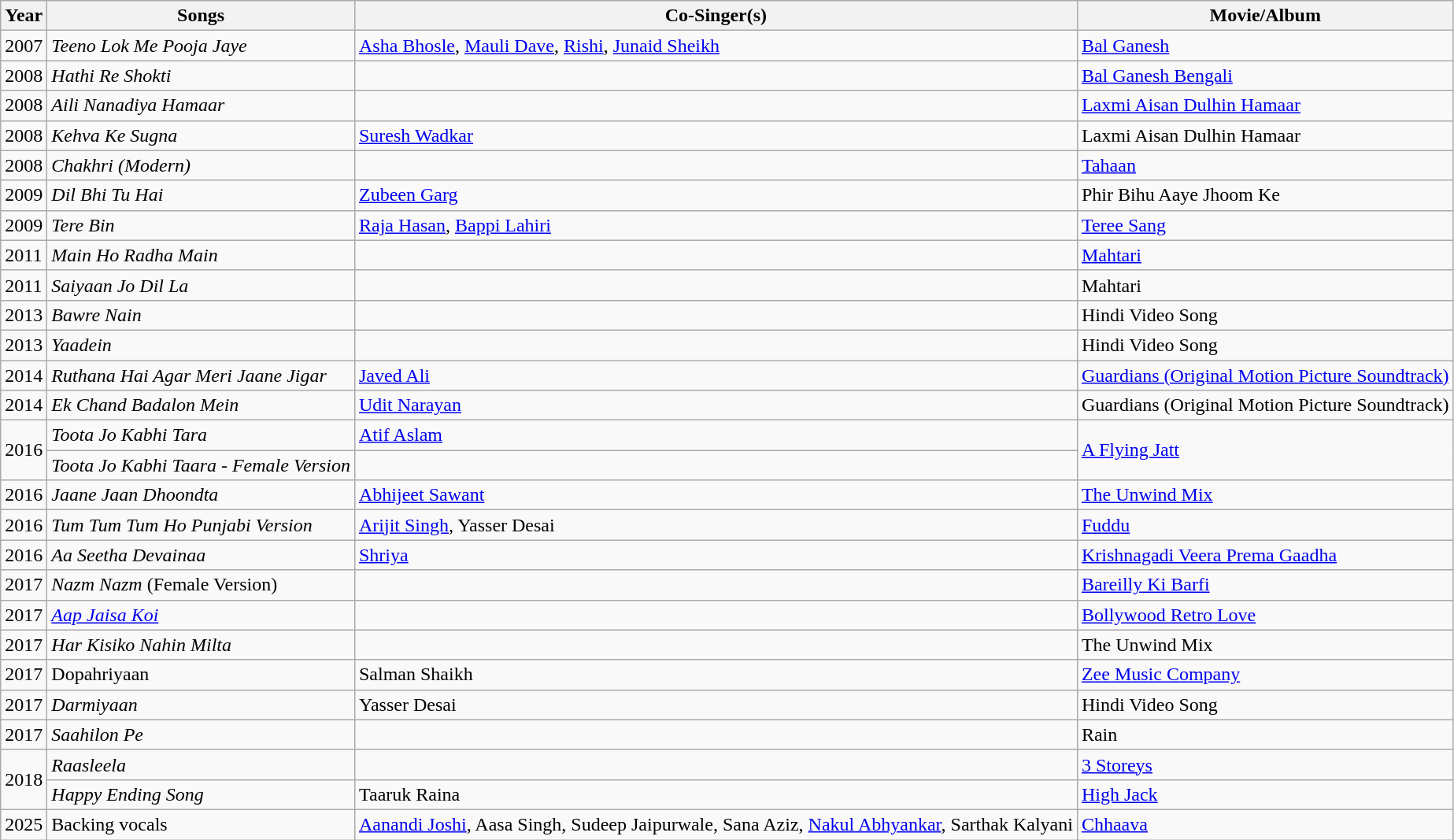<table class="wikitable sortable">
<tr>
<th>Year</th>
<th>Songs</th>
<th>Co-Singer(s)</th>
<th>Movie/Album</th>
</tr>
<tr>
<td>2007</td>
<td><em>Teeno Lok Me Pooja Jaye</em></td>
<td><a href='#'>Asha Bhosle</a>, <a href='#'>Mauli Dave</a>, <a href='#'>Rishi</a>, <a href='#'>Junaid Sheikh</a></td>
<td><a href='#'>Bal Ganesh</a></td>
</tr>
<tr>
<td>2008</td>
<td><em>Hathi Re Shokti</em></td>
<td></td>
<td><a href='#'>Bal Ganesh Bengali</a></td>
</tr>
<tr>
<td>2008</td>
<td><em>Aili Nanadiya Hamaar</em></td>
<td></td>
<td><a href='#'>Laxmi Aisan Dulhin Hamaar</a></td>
</tr>
<tr>
<td>2008</td>
<td><em>Kehva Ke Sugna</em></td>
<td><a href='#'>Suresh Wadkar</a></td>
<td>Laxmi Aisan Dulhin Hamaar</td>
</tr>
<tr>
<td>2008</td>
<td><em>Chakhri (Modern)</em></td>
<td></td>
<td><a href='#'>Tahaan</a></td>
</tr>
<tr>
<td>2009</td>
<td><em>Dil Bhi Tu Hai</em></td>
<td><a href='#'>Zubeen Garg</a></td>
<td>Phir Bihu Aaye Jhoom Ke</td>
</tr>
<tr>
<td>2009</td>
<td><em>Tere Bin</em></td>
<td><a href='#'>Raja Hasan</a>, <a href='#'>Bappi Lahiri</a></td>
<td><a href='#'>Teree Sang</a></td>
</tr>
<tr>
<td>2011</td>
<td><em>Main Ho Radha Main</em></td>
<td></td>
<td><a href='#'>Mahtari</a></td>
</tr>
<tr>
<td>2011</td>
<td><em>Saiyaan Jo Dil La</em></td>
<td></td>
<td>Mahtari</td>
</tr>
<tr>
<td>2013</td>
<td><em>Bawre Nain</em></td>
<td></td>
<td>Hindi Video Song</td>
</tr>
<tr>
<td>2013</td>
<td><em>Yaadein</em></td>
<td></td>
<td>Hindi Video Song</td>
</tr>
<tr>
<td>2014</td>
<td><em>Ruthana Hai Agar Meri Jaane Jigar</em></td>
<td><a href='#'>Javed Ali</a></td>
<td><a href='#'>Guardians (Original Motion Picture Soundtrack)</a></td>
</tr>
<tr>
<td>2014</td>
<td><em>Ek Chand Badalon Mein</em></td>
<td><a href='#'>Udit Narayan</a></td>
<td>Guardians (Original Motion Picture Soundtrack)</td>
</tr>
<tr>
<td rowspan="2">2016</td>
<td><em>Toota Jo Kabhi Tara</em></td>
<td><a href='#'>Atif Aslam</a></td>
<td rowspan="2"><a href='#'>A Flying Jatt</a></td>
</tr>
<tr>
<td><em>Toota Jo Kabhi Taara - Female Version</em></td>
<td></td>
</tr>
<tr>
<td>2016</td>
<td><em>Jaane Jaan Dhoondta</em></td>
<td><a href='#'>Abhijeet Sawant</a></td>
<td><a href='#'>The Unwind Mix</a></td>
</tr>
<tr>
<td>2016</td>
<td><em>Tum Tum Tum Ho Punjabi Version</em></td>
<td><a href='#'>Arijit Singh</a>, Yasser Desai</td>
<td><a href='#'>Fuddu</a></td>
</tr>
<tr>
<td>2016</td>
<td><em>Aa Seetha Devainaa</em></td>
<td><a href='#'>Shriya</a></td>
<td><a href='#'>Krishnagadi Veera Prema Gaadha</a></td>
</tr>
<tr>
<td>2017</td>
<td><em>Nazm Nazm</em> (Female Version)</td>
<td></td>
<td><a href='#'>Bareilly Ki Barfi</a></td>
</tr>
<tr>
<td>2017</td>
<td><em><a href='#'>Aap Jaisa Koi</a></em></td>
<td></td>
<td><a href='#'>Bollywood Retro Love</a></td>
</tr>
<tr>
<td>2017</td>
<td><em>Har Kisiko Nahin Milta</em></td>
<td></td>
<td>The Unwind Mix</td>
</tr>
<tr>
<td>2017</td>
<td>Dopahriyaan</td>
<td>Salman Shaikh</td>
<td><a href='#'>Zee Music Company</a></td>
</tr>
<tr>
<td>2017</td>
<td><em>Darmiyaan</em></td>
<td>Yasser Desai</td>
<td>Hindi Video Song</td>
</tr>
<tr>
<td>2017</td>
<td><em>Saahilon Pe</em></td>
<td></td>
<td>Rain</td>
</tr>
<tr>
<td rowspan="2">2018</td>
<td><em>Raasleela</em></td>
<td></td>
<td><a href='#'>3 Storeys</a></td>
</tr>
<tr>
<td><em>Happy Ending Song</em></td>
<td>Taaruk Raina</td>
<td><a href='#'>High Jack</a></td>
</tr>
<tr>
<td>2025</td>
<td>Backing vocals</td>
<td><a href='#'>Aanandi Joshi</a>, Aasa Singh, Sudeep Jaipurwale, Sana Aziz, <a href='#'>Nakul Abhyankar</a>, Sarthak Kalyani</td>
<td><a href='#'>Chhaava</a></td>
</tr>
</table>
